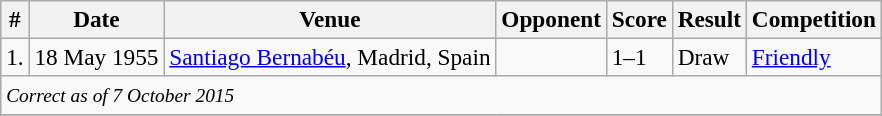<table class="wikitable" style="font-size:97%;">
<tr>
<th>#</th>
<th>Date</th>
<th>Venue</th>
<th>Opponent</th>
<th>Score</th>
<th>Result</th>
<th>Competition</th>
</tr>
<tr>
<td>1.</td>
<td>18 May 1955</td>
<td><a href='#'>Santiago Bernabéu</a>, Madrid, Spain</td>
<td></td>
<td>1–1</td>
<td>Draw</td>
<td><a href='#'>Friendly</a></td>
</tr>
<tr>
<td colspan="15"><small><em>Correct as of 7 October 2015</em></small></td>
</tr>
<tr>
</tr>
</table>
